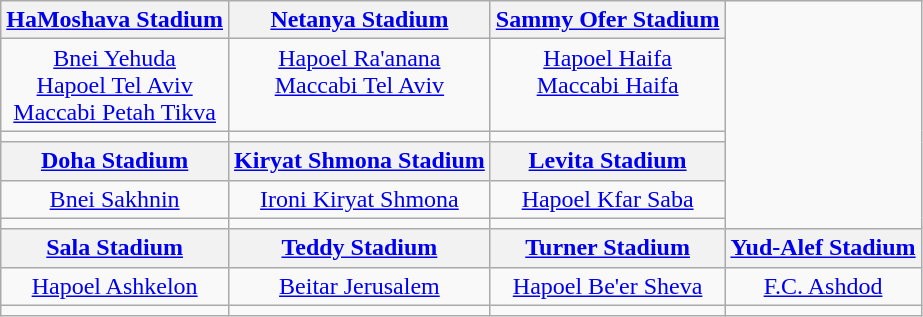<table class="wikitable" style="text-align:center">
<tr>
<th><a href='#'>HaMoshava Stadium</a></th>
<th><a href='#'>Netanya Stadium</a></th>
<th><a href='#'>Sammy Ofer Stadium</a></th>
<td rowspan="6"></td>
</tr>
<tr>
<td><a href='#'>Bnei Yehuda</a> <br><a href='#'>Hapoel Tel Aviv</a> <br><a href='#'>Maccabi Petah Tikva</a></td>
<td valign=top><a href='#'>Hapoel Ra'anana</a> <br><a href='#'>Maccabi Tel Aviv</a></td>
<td valign=top><a href='#'>Hapoel Haifa</a> <br><a href='#'>Maccabi Haifa</a></td>
</tr>
<tr>
<td></td>
<td></td>
<td></td>
</tr>
<tr>
<th><a href='#'>Doha Stadium</a></th>
<th><a href='#'>Kiryat Shmona Stadium</a></th>
<th><a href='#'>Levita Stadium</a></th>
</tr>
<tr>
<td><a href='#'>Bnei Sakhnin</a></td>
<td><a href='#'>Ironi Kiryat Shmona</a></td>
<td><a href='#'>Hapoel Kfar Saba</a></td>
</tr>
<tr>
<td></td>
<td></td>
<td></td>
</tr>
<tr>
<th><a href='#'>Sala Stadium</a></th>
<th><a href='#'>Teddy Stadium</a></th>
<th><a href='#'>Turner Stadium</a></th>
<th><a href='#'>Yud-Alef Stadium</a></th>
</tr>
<tr>
<td><a href='#'>Hapoel Ashkelon</a></td>
<td><a href='#'>Beitar Jerusalem</a></td>
<td><a href='#'>Hapoel Be'er Sheva</a></td>
<td><a href='#'>F.C. Ashdod</a></td>
</tr>
<tr>
<td></td>
<td></td>
<td></td>
<td></td>
</tr>
</table>
